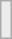<table class="wikitable" style="margin:1em auto;">
<tr>
<td bgcolor="#ECECEC"><br></td>
</tr>
</table>
